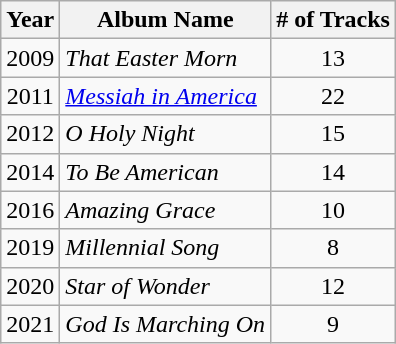<table class="wikitable sortable" border="1" align="center">
<tr>
<th>Year</th>
<th>Album Name</th>
<th># of Tracks</th>
</tr>
<tr>
<td align="center">2009</td>
<td><em>That Easter Morn</em></td>
<td align="center">13</td>
</tr>
<tr>
<td align="center">2011</td>
<td><em><a href='#'>Messiah in America</a></em></td>
<td align="center">22</td>
</tr>
<tr>
<td align="center">2012</td>
<td><em>O Holy Night</em></td>
<td align="center">15</td>
</tr>
<tr>
<td align="center">2014</td>
<td><em>To Be American</em></td>
<td align="center">14</td>
</tr>
<tr>
<td align="center">2016</td>
<td><em>Amazing Grace</em></td>
<td align="center">10</td>
</tr>
<tr>
<td align="center">2019</td>
<td><em>Millennial Song</em></td>
<td align="center">8</td>
</tr>
<tr>
<td align="center">2020</td>
<td><em>Star of Wonder</em></td>
<td align="center">12</td>
</tr>
<tr>
<td align="center">2021</td>
<td><em>God Is Marching On</em></td>
<td align="center">9</td>
</tr>
</table>
